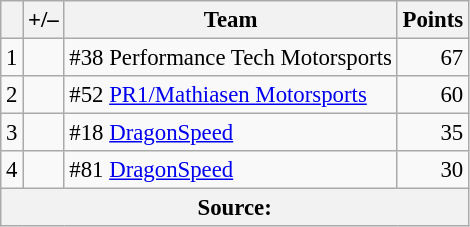<table class="wikitable" style="font-size: 95%;">
<tr>
<th scope="col"></th>
<th scope="col">+/–</th>
<th scope="col">Team</th>
<th scope="col">Points</th>
</tr>
<tr>
<td align=center>1</td>
<td align="left"></td>
<td> #38 Performance Tech Motorsports</td>
<td align=right>67</td>
</tr>
<tr>
<td align=center>2</td>
<td align="left"></td>
<td> #52 <a href='#'>PR1/Mathiasen Motorsports</a></td>
<td align=right>60</td>
</tr>
<tr>
<td align=center>3</td>
<td align="left"></td>
<td> #18 <a href='#'>DragonSpeed</a></td>
<td align=right>35</td>
</tr>
<tr>
<td align=center>4</td>
<td align="left"></td>
<td> #81 <a href='#'>DragonSpeed</a></td>
<td align=right>30</td>
</tr>
<tr>
<th colspan=5>Source:</th>
</tr>
</table>
